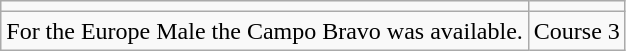<table class="wikitable" style="text-align:center;">
<tr>
<td></td>
<td></td>
</tr>
<tr>
<td>For the Europe Male the Campo Bravo was available.</td>
<td>Course 3</td>
</tr>
</table>
